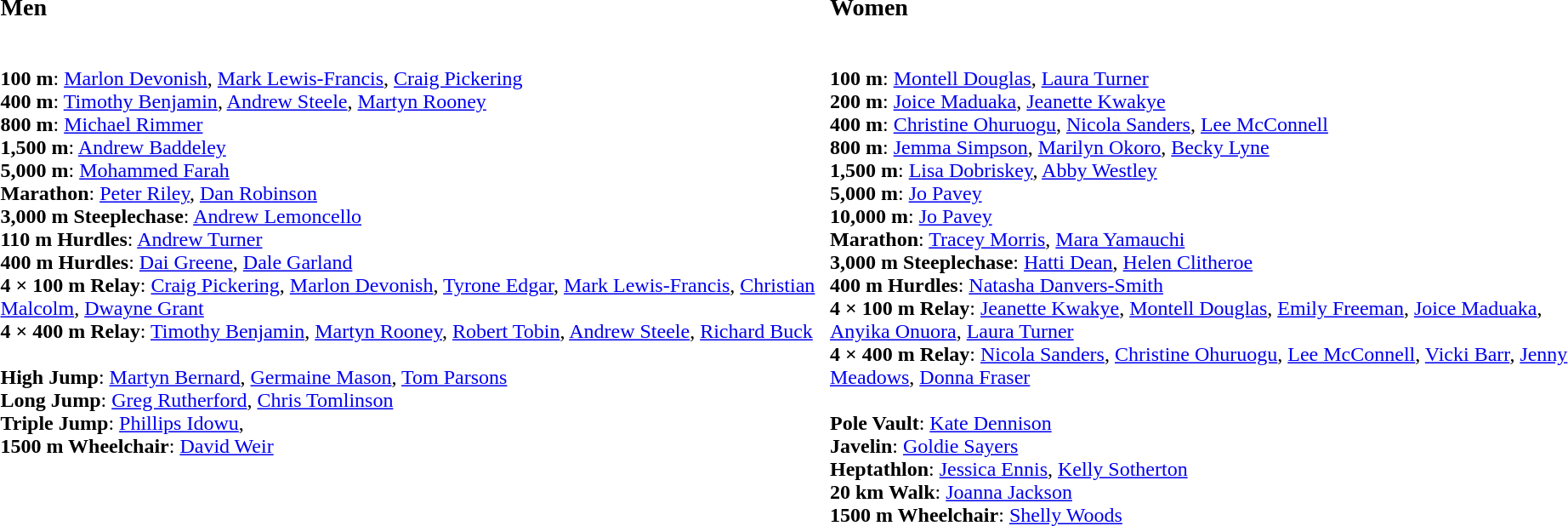<table>
<tr>
<td valign=top><br><h3>Men</h3><br><strong>100 m</strong>: <a href='#'>Marlon Devonish</a>, <a href='#'>Mark Lewis-Francis</a>, <a href='#'>Craig Pickering</a>
<br><strong>400 m</strong>: <a href='#'>Timothy Benjamin</a>, <a href='#'>Andrew Steele</a>, <a href='#'>Martyn Rooney</a>
<br><strong>800 m</strong>: <a href='#'>Michael Rimmer</a>
<br><strong>1,500 m</strong>: <a href='#'>Andrew Baddeley</a>
<br><strong>5,000 m</strong>: <a href='#'>Mohammed Farah</a>
<br><strong>Marathon</strong>: <a href='#'>Peter Riley</a>, <a href='#'>Dan Robinson</a>
<br><strong>3,000 m Steeplechase</strong>: <a href='#'>Andrew Lemoncello</a>
<br><strong>110 m Hurdles</strong>: <a href='#'>Andrew Turner</a>
<br><strong>400 m Hurdles</strong>: <a href='#'>Dai Greene</a>, <a href='#'>Dale Garland</a>
<br><strong>4 × 100 m Relay</strong>: <a href='#'>Craig Pickering</a>, <a href='#'>Marlon Devonish</a>, <a href='#'>Tyrone Edgar</a>, <a href='#'>Mark Lewis-Francis</a>, <a href='#'>Christian Malcolm</a>, <a href='#'>Dwayne Grant</a>
<br><strong>4 × 400 m Relay</strong>: <a href='#'>Timothy Benjamin</a>, <a href='#'>Martyn Rooney</a>, <a href='#'>Robert Tobin</a>, <a href='#'>Andrew Steele</a>, <a href='#'>Richard Buck</a><br><br><strong>High Jump</strong>: <a href='#'>Martyn Bernard</a>, <a href='#'>Germaine Mason</a>, <a href='#'>Tom Parsons</a>
<br><strong>Long Jump</strong>:  <a href='#'>Greg Rutherford</a>, <a href='#'>Chris Tomlinson</a>
<br><strong>Triple Jump</strong>: <a href='#'>Phillips Idowu</a>,
<br><strong>1500 m Wheelchair</strong>: <a href='#'>David Weir</a></td>
<td valign=top><br><h3>Women</h3><br><strong>100 m</strong>: <a href='#'>Montell Douglas</a>, <a href='#'>Laura Turner</a>
<br><strong>200 m</strong>: <a href='#'>Joice Maduaka</a>, <a href='#'>Jeanette Kwakye</a>
<br><strong>400 m</strong>: <a href='#'>Christine Ohuruogu</a>, <a href='#'>Nicola Sanders</a>, <a href='#'>Lee McConnell</a>
<br><strong>800 m</strong>: <a href='#'>Jemma Simpson</a>, <a href='#'>Marilyn Okoro</a>, <a href='#'>Becky Lyne</a>
<br><strong>1,500 m</strong>: <a href='#'>Lisa Dobriskey</a>, <a href='#'>Abby Westley</a>
<br><strong>5,000 m</strong>: <a href='#'>Jo Pavey</a>
<br><strong>10,000 m</strong>: <a href='#'>Jo Pavey</a>
<br><strong>Marathon</strong>: <a href='#'>Tracey Morris</a>, <a href='#'>Mara Yamauchi</a>
<br><strong>3,000 m Steeplechase</strong>: <a href='#'>Hatti Dean</a>, <a href='#'>Helen Clitheroe</a>
<br><strong>400 m Hurdles</strong>: <a href='#'>Natasha Danvers-Smith</a>
<br><strong>4 × 100 m Relay</strong>: <a href='#'>Jeanette Kwakye</a>, <a href='#'>Montell Douglas</a>, <a href='#'>Emily Freeman</a>, <a href='#'>Joice Maduaka</a>, <a href='#'>Anyika Onuora</a>, <a href='#'>Laura Turner</a>
<br><strong>4 × 400 m Relay</strong>: <a href='#'>Nicola Sanders</a>, <a href='#'>Christine Ohuruogu</a>, <a href='#'>Lee McConnell</a>, <a href='#'>Vicki Barr</a>, <a href='#'>Jenny Meadows</a>, <a href='#'>Donna Fraser</a><br><br><strong>Pole Vault</strong>: <a href='#'>Kate Dennison</a>
<br><strong>Javelin</strong>: <a href='#'>Goldie Sayers</a>
<br><strong>Heptathlon</strong>: <a href='#'>Jessica Ennis</a>, <a href='#'>Kelly Sotherton</a>
<br><strong>20 km Walk</strong>: <a href='#'>Joanna Jackson</a>
<br><strong>1500 m Wheelchair</strong>: <a href='#'>Shelly Woods</a></td>
</tr>
</table>
